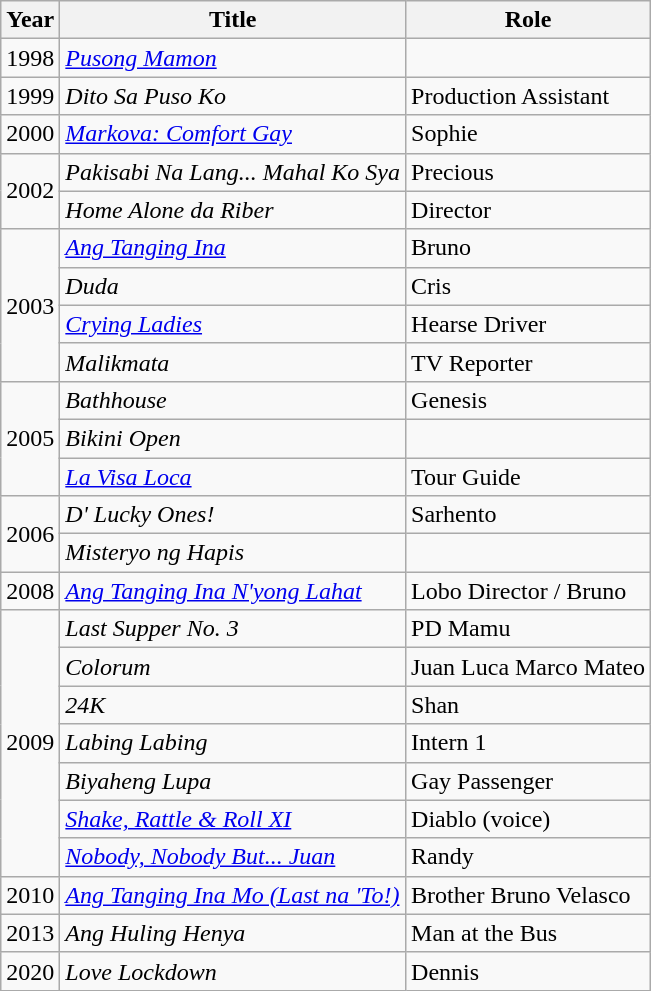<table class="wikitable">
<tr>
<th>Year</th>
<th>Title</th>
<th>Role</th>
</tr>
<tr>
<td>1998</td>
<td><em><a href='#'>Pusong Mamon</a></em></td>
<td></td>
</tr>
<tr>
<td>1999</td>
<td><em>Dito Sa Puso Ko</em></td>
<td>Production Assistant</td>
</tr>
<tr>
<td>2000</td>
<td><em><a href='#'>Markova: Comfort Gay</a></em></td>
<td>Sophie</td>
</tr>
<tr>
<td rowspan="2">2002</td>
<td><em>Pakisabi Na Lang... Mahal Ko Sya</em></td>
<td>Precious</td>
</tr>
<tr>
<td><em>Home Alone da Riber</em></td>
<td>Director</td>
</tr>
<tr>
<td rowspan="4">2003</td>
<td><em><a href='#'>Ang Tanging Ina</a></em></td>
<td>Bruno</td>
</tr>
<tr>
<td><em>Duda</em></td>
<td>Cris</td>
</tr>
<tr>
<td><em><a href='#'>Crying Ladies</a></em></td>
<td>Hearse Driver</td>
</tr>
<tr>
<td><em>Malikmata</em></td>
<td>TV Reporter</td>
</tr>
<tr>
<td rowspan="3">2005</td>
<td><em>Bathhouse</em></td>
<td>Genesis</td>
</tr>
<tr>
<td><em>Bikini Open</em></td>
<td></td>
</tr>
<tr>
<td><em><a href='#'>La Visa Loca</a></em></td>
<td>Tour Guide</td>
</tr>
<tr>
<td rowspan="2">2006</td>
<td><em>D' Lucky Ones!</em></td>
<td>Sarhento</td>
</tr>
<tr>
<td><em>Misteryo ng Hapis</em></td>
<td></td>
</tr>
<tr>
<td>2008</td>
<td><em><a href='#'>Ang Tanging Ina N'yong Lahat</a></em></td>
<td>Lobo Director / Bruno</td>
</tr>
<tr>
<td rowspan="7">2009</td>
<td><em>Last Supper No. 3</em></td>
<td>PD Mamu</td>
</tr>
<tr>
<td><em>Colorum</em></td>
<td>Juan Luca Marco Mateo</td>
</tr>
<tr>
<td><em>24K</em></td>
<td>Shan</td>
</tr>
<tr>
<td><em>Labing Labing</em></td>
<td>Intern 1</td>
</tr>
<tr>
<td><em>Biyaheng Lupa</em></td>
<td>Gay Passenger</td>
</tr>
<tr>
<td><em><a href='#'>Shake, Rattle & Roll XI</a></em></td>
<td>Diablo (voice)</td>
</tr>
<tr>
<td><em><a href='#'>Nobody, Nobody But... Juan</a></em></td>
<td>Randy</td>
</tr>
<tr>
<td>2010</td>
<td><em><a href='#'>Ang Tanging Ina Mo (Last na 'To!)</a></em></td>
<td>Brother Bruno Velasco</td>
</tr>
<tr>
<td>2013</td>
<td><em>Ang Huling Henya</em></td>
<td>Man at the Bus</td>
</tr>
<tr>
<td>2020</td>
<td><em>Love Lockdown</em></td>
<td>Dennis</td>
</tr>
</table>
